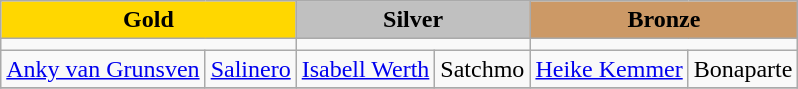<table class="wikitable">
<tr align="center">
<td colspan=2 bgcolor="gold"><strong>Gold</strong></td>
<td colspan=2 bgcolor="silver"><strong>Silver</strong></td>
<td colspan=2 bgcolor="CC9966"><strong>Bronze</strong></td>
</tr>
<tr>
<td colspan=2 align=center></td>
<td colspan=2 align=center></td>
<td colspan=2 align=center></td>
</tr>
<tr>
<td><a href='#'>Anky van Grunsven</a></td>
<td><a href='#'>Salinero</a></td>
<td><a href='#'>Isabell Werth</a></td>
<td>Satchmo</td>
<td><a href='#'>Heike Kemmer</a></td>
<td>Bonaparte</td>
</tr>
<tr>
</tr>
</table>
